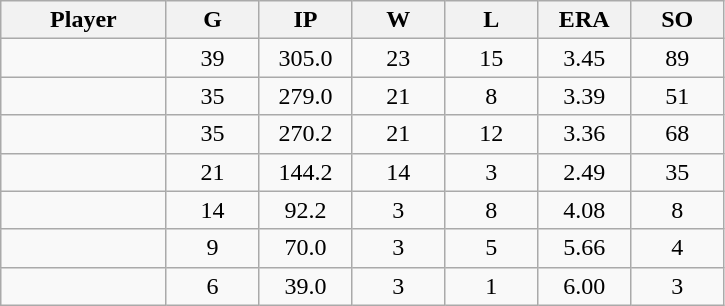<table class="wikitable sortable">
<tr>
<th bgcolor="#DDDDFF" width="16%">Player</th>
<th bgcolor="#DDDDFF" width="9%">G</th>
<th bgcolor="#DDDDFF" width="9%">IP</th>
<th bgcolor="#DDDDFF" width="9%">W</th>
<th bgcolor="#DDDDFF" width="9%">L</th>
<th bgcolor="#DDDDFF" width="9%">ERA</th>
<th bgcolor="#DDDDFF" width="9%">SO</th>
</tr>
<tr align="center">
<td></td>
<td>39</td>
<td>305.0</td>
<td>23</td>
<td>15</td>
<td>3.45</td>
<td>89</td>
</tr>
<tr align="center">
<td></td>
<td>35</td>
<td>279.0</td>
<td>21</td>
<td>8</td>
<td>3.39</td>
<td>51</td>
</tr>
<tr align="center">
<td></td>
<td>35</td>
<td>270.2</td>
<td>21</td>
<td>12</td>
<td>3.36</td>
<td>68</td>
</tr>
<tr align="center">
<td></td>
<td>21</td>
<td>144.2</td>
<td>14</td>
<td>3</td>
<td>2.49</td>
<td>35</td>
</tr>
<tr align="center">
<td></td>
<td>14</td>
<td>92.2</td>
<td>3</td>
<td>8</td>
<td>4.08</td>
<td>8</td>
</tr>
<tr align="center">
<td></td>
<td>9</td>
<td>70.0</td>
<td>3</td>
<td>5</td>
<td>5.66</td>
<td>4</td>
</tr>
<tr align="center">
<td></td>
<td>6</td>
<td>39.0</td>
<td>3</td>
<td>1</td>
<td>6.00</td>
<td>3</td>
</tr>
</table>
